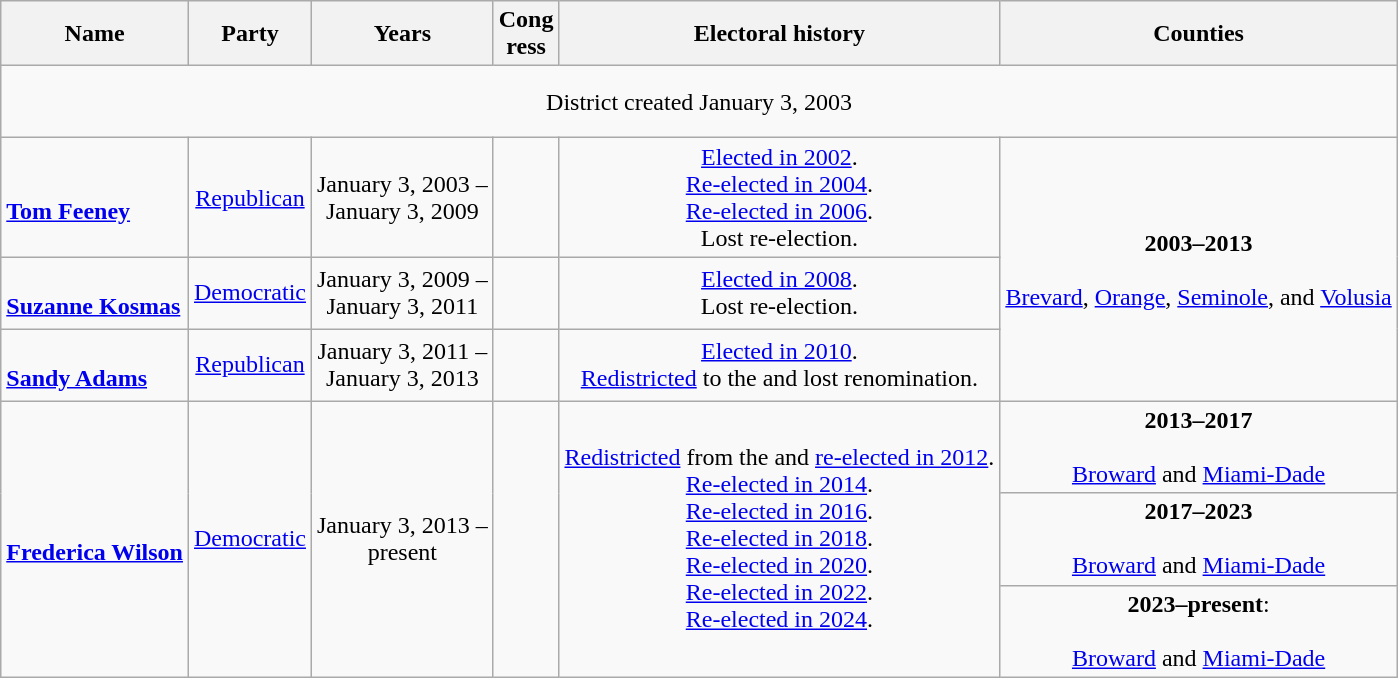<table class=wikitable style="text-align:center">
<tr>
<th>Name</th>
<th>Party</th>
<th>Years</th>
<th>Cong<br>ress</th>
<th>Electoral history</th>
<th>Counties</th>
</tr>
<tr style="height:3em">
<td colspan=6>District created January 3, 2003</td>
</tr>
<tr style="height:3em">
<td align=left><br><strong><a href='#'>Tom Feeney</a></strong><br></td>
<td><a href='#'>Republican</a></td>
<td nowrap>January 3, 2003 –<br>January 3, 2009</td>
<td></td>
<td><a href='#'>Elected in 2002</a>.<br><a href='#'>Re-elected in 2004</a>.<br><a href='#'>Re-elected in 2006</a>.<br>Lost re-election.</td>
<td rowspan=3><strong>2003–2013</strong><br><br><a href='#'>Brevard</a>, <a href='#'>Orange</a>, <a href='#'>Seminole</a>, and <a href='#'>Volusia</a></td>
</tr>
<tr style="height:3em">
<td align=left><br><strong><a href='#'>Suzanne Kosmas</a></strong><br></td>
<td><a href='#'>Democratic</a></td>
<td nowrap>January 3, 2009 –<br>January 3, 2011</td>
<td></td>
<td><a href='#'>Elected in 2008</a>.<br>Lost re-election.</td>
</tr>
<tr style="height:3em">
<td align=left><br><strong><a href='#'>Sandy Adams</a></strong><br></td>
<td><a href='#'>Republican</a></td>
<td nowrap>January 3, 2011 –<br>January 3, 2013</td>
<td></td>
<td><a href='#'>Elected in 2010</a>.<br><a href='#'>Redistricted</a> to the  and lost renomination.</td>
</tr>
<tr style="height:3em">
<td rowspan=3 align=left><br><strong><a href='#'>Frederica Wilson</a></strong><br></td>
<td rowspan=3 ><a href='#'>Democratic</a></td>
<td rowspan=3 nowrap>January 3, 2013 –<br>present</td>
<td rowspan=3></td>
<td rowspan=3><a href='#'>Redistricted</a> from the  and <a href='#'>re-elected in 2012</a>.<br><a href='#'>Re-elected in 2014</a>.<br><a href='#'>Re-elected in 2016</a>.<br><a href='#'>Re-elected in 2018</a>.<br><a href='#'>Re-elected in 2020</a>.<br><a href='#'>Re-elected in 2022</a>.<br><a href='#'>Re-elected in 2024</a>.</td>
<td><strong>2013–2017</strong><br><br><a href='#'>Broward</a> and <a href='#'>Miami-Dade</a></td>
</tr>
<tr style="height:3em">
<td><strong>2017–2023</strong><br><br><a href='#'>Broward</a> and <a href='#'>Miami-Dade</a></td>
</tr>
<tr style="height:3em">
<td><strong>2023–present</strong>:<br><br><a href='#'>Broward</a> and <a href='#'>Miami-Dade</a></td>
</tr>
</table>
